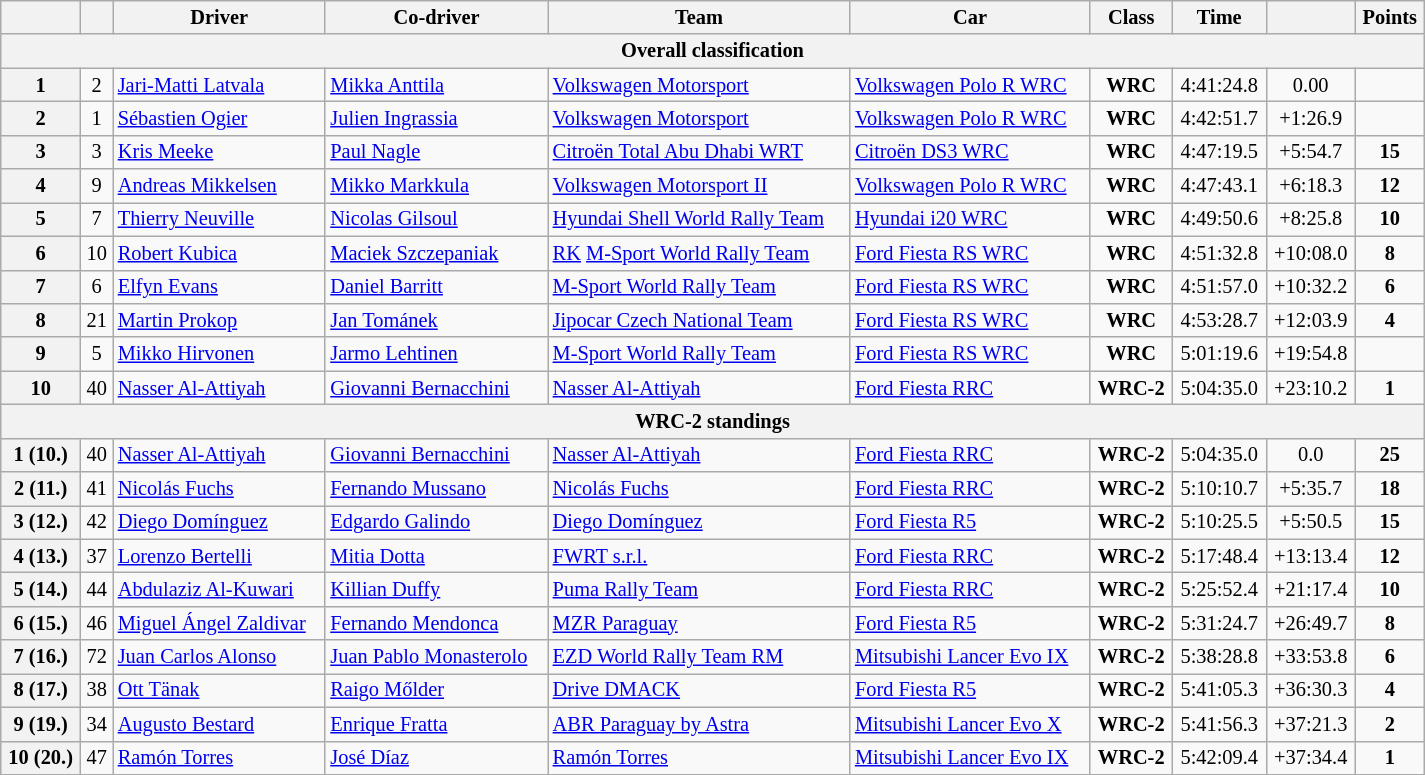<table class="wikitable" width=85% style="text-align: left; font-size: 85%; max-width: 950px;">
<tr>
<th></th>
<th></th>
<th>Driver</th>
<th>Co-driver</th>
<th>Team</th>
<th>Car</th>
<th>Class</th>
<th>Time</th>
<th></th>
<th>Points</th>
</tr>
<tr>
<th colspan=10>Overall classification</th>
</tr>
<tr>
<th>1</th>
<td align="center">2</td>
<td> <a href='#'>Jari-Matti Latvala</a></td>
<td> <a href='#'>Mikka Anttila</a></td>
<td> <a href='#'>Volkswagen Motorsport</a></td>
<td><a href='#'>Volkswagen Polo R WRC</a></td>
<td align="center"><strong><span>WRC</span></strong></td>
<td align="center">4:41:24.8</td>
<td align="center">0.00</td>
<td align="center"><strong></strong></td>
</tr>
<tr>
<th>2</th>
<td align="center">1</td>
<td> <a href='#'>Sébastien Ogier</a></td>
<td> <a href='#'>Julien Ingrassia</a></td>
<td> <a href='#'>Volkswagen Motorsport</a></td>
<td><a href='#'>Volkswagen Polo R WRC</a></td>
<td align="center"><strong><span>WRC</span></strong></td>
<td align="center">4:42:51.7</td>
<td align="center">+1:26.9</td>
<td align="center"><strong></strong></td>
</tr>
<tr>
<th>3</th>
<td align="center">3</td>
<td> <a href='#'>Kris Meeke</a></td>
<td> <a href='#'>Paul Nagle</a></td>
<td> <a href='#'>Citroën Total Abu Dhabi WRT</a></td>
<td><a href='#'>Citroën DS3 WRC</a></td>
<td align="center"><strong><span>WRC</span></strong></td>
<td align="center">4:47:19.5</td>
<td align="center">+5:54.7</td>
<td align="center"><strong>15</strong></td>
</tr>
<tr>
<th>4</th>
<td align="center">9</td>
<td> <a href='#'>Andreas Mikkelsen</a></td>
<td> <a href='#'>Mikko Markkula</a></td>
<td> <a href='#'>Volkswagen Motorsport II</a></td>
<td><a href='#'>Volkswagen Polo R WRC</a></td>
<td align="center"><strong><span>WRC</span></strong></td>
<td align="center">4:47:43.1</td>
<td align="center">+6:18.3</td>
<td align="center"><strong>12</strong></td>
</tr>
<tr>
<th>5</th>
<td align="center">7</td>
<td> <a href='#'>Thierry Neuville</a></td>
<td> <a href='#'>Nicolas Gilsoul</a></td>
<td> <a href='#'>Hyundai Shell World Rally Team</a></td>
<td><a href='#'>Hyundai i20 WRC</a></td>
<td align="center"><strong><span>WRC</span></strong></td>
<td align="center">4:49:50.6</td>
<td align="center">+8:25.8</td>
<td align="center"><strong>10</strong></td>
</tr>
<tr>
<th>6</th>
<td align="center">10</td>
<td> <a href='#'>Robert Kubica</a></td>
<td> <a href='#'>Maciek Szczepaniak</a></td>
<td> <a href='#'>RK</a> <a href='#'>M-Sport World Rally Team</a></td>
<td><a href='#'>Ford Fiesta RS WRC</a></td>
<td align="center"><strong><span>WRC</span></strong></td>
<td align="center">4:51:32.8</td>
<td align="center">+10:08.0</td>
<td align="center"><strong>8</strong></td>
</tr>
<tr>
<th>7</th>
<td align="center">6</td>
<td> <a href='#'>Elfyn Evans</a></td>
<td> <a href='#'>Daniel Barritt</a></td>
<td> <a href='#'>M-Sport World Rally Team</a></td>
<td><a href='#'>Ford Fiesta RS WRC</a></td>
<td align="center"><strong><span>WRC</span></strong></td>
<td align="center">4:51:57.0</td>
<td align="center">+10:32.2</td>
<td align="center"><strong>6</strong></td>
</tr>
<tr>
<th>8</th>
<td align="center">21</td>
<td> <a href='#'>Martin Prokop</a></td>
<td> <a href='#'>Jan Tománek</a></td>
<td> <a href='#'>Jipocar Czech National Team</a></td>
<td><a href='#'>Ford Fiesta RS WRC</a></td>
<td align="center"><strong><span>WRC</span></strong></td>
<td align="center">4:53:28.7</td>
<td align="center">+12:03.9</td>
<td align="center"><strong>4</strong></td>
</tr>
<tr>
<th>9</th>
<td align="center">5</td>
<td> <a href='#'>Mikko Hirvonen</a></td>
<td> <a href='#'>Jarmo Lehtinen</a></td>
<td> <a href='#'>M-Sport World Rally Team</a></td>
<td><a href='#'>Ford Fiesta RS WRC</a></td>
<td align="center"><strong><span>WRC</span></strong></td>
<td align="center">5:01:19.6</td>
<td align="center">+19:54.8</td>
<td align="center"><strong></strong></td>
</tr>
<tr>
<th>10</th>
<td align="center">40</td>
<td> <a href='#'>Nasser Al-Attiyah</a></td>
<td> <a href='#'>Giovanni Bernacchini</a></td>
<td> <a href='#'>Nasser Al-Attiyah</a></td>
<td><a href='#'>Ford Fiesta RRC</a></td>
<td align="center"><strong><span>WRC-2</span></strong></td>
<td align="center">5:04:35.0</td>
<td align="center">+23:10.2</td>
<td align="center"><strong>1</strong></td>
</tr>
<tr>
<th colspan=10>WRC-2 standings</th>
</tr>
<tr>
<th>1 (10.)</th>
<td align="center">40</td>
<td> <a href='#'>Nasser Al-Attiyah</a></td>
<td> <a href='#'>Giovanni Bernacchini</a></td>
<td> <a href='#'>Nasser Al-Attiyah</a></td>
<td><a href='#'>Ford Fiesta RRC</a></td>
<td align="center"><strong><span>WRC-2</span></strong></td>
<td align="center">5:04:35.0</td>
<td align="center">0.0</td>
<td align="center"><strong>25</strong></td>
</tr>
<tr>
<th>2 (11.)</th>
<td align="center">41</td>
<td> <a href='#'>Nicolás Fuchs</a></td>
<td> <a href='#'>Fernando Mussano</a></td>
<td> <a href='#'>Nicolás Fuchs</a></td>
<td><a href='#'>Ford Fiesta RRC</a></td>
<td align="center"><strong><span>WRC-2</span></strong></td>
<td align="center">5:10:10.7</td>
<td align="center">+5:35.7</td>
<td align="center"><strong>18</strong></td>
</tr>
<tr>
<th>3 (12.)</th>
<td align="center">42</td>
<td> <a href='#'>Diego Domínguez</a></td>
<td> <a href='#'>Edgardo Galindo</a></td>
<td> <a href='#'>Diego Domínguez</a></td>
<td><a href='#'>Ford Fiesta R5</a></td>
<td align="center"><strong><span>WRC-2</span></strong></td>
<td align="center">5:10:25.5</td>
<td align="center">+5:50.5</td>
<td align="center"><strong>15</strong></td>
</tr>
<tr>
<th>4 (13.)</th>
<td align="center">37</td>
<td> <a href='#'>Lorenzo Bertelli</a></td>
<td> <a href='#'>Mitia Dotta</a></td>
<td> <a href='#'>FWRT s.r.l.</a></td>
<td><a href='#'>Ford Fiesta RRC</a></td>
<td align="center"><strong><span>WRC-2</span></strong></td>
<td align="center">5:17:48.4</td>
<td align="center">+13:13.4</td>
<td align="center"><strong>12</strong></td>
</tr>
<tr>
<th>5 (14.)</th>
<td align="center">44</td>
<td> <a href='#'>Abdulaziz Al-Kuwari</a></td>
<td> <a href='#'>Killian Duffy</a></td>
<td> <a href='#'>Puma Rally Team</a></td>
<td><a href='#'>Ford Fiesta RRC</a></td>
<td align="center"><strong><span>WRC-2</span></strong></td>
<td align="center">5:25:52.4</td>
<td align="center">+21:17.4</td>
<td align="center"><strong>10</strong></td>
</tr>
<tr>
<th>6 (15.)</th>
<td align="center">46</td>
<td> <a href='#'>Miguel Ángel Zaldivar</a></td>
<td> <a href='#'>Fernando Mendonca</a></td>
<td> <a href='#'>MZR Paraguay</a></td>
<td><a href='#'>Ford Fiesta R5</a></td>
<td align="center"><strong><span>WRC-2</span></strong></td>
<td align="center">5:31:24.7</td>
<td align="center">+26:49.7</td>
<td align="center"><strong>8</strong></td>
</tr>
<tr>
<th>7 (16.)</th>
<td align="center">72</td>
<td> <a href='#'>Juan Carlos Alonso</a></td>
<td> <a href='#'>Juan Pablo Monasterolo</a></td>
<td> <a href='#'>EZD World Rally Team RM</a></td>
<td><a href='#'>Mitsubishi Lancer Evo IX</a></td>
<td align="center"><strong><span>WRC-2</span></strong></td>
<td align="center">5:38:28.8</td>
<td align="center">+33:53.8</td>
<td align="center"><strong>6</strong></td>
</tr>
<tr>
<th>8 (17.)</th>
<td align="center">38</td>
<td> <a href='#'>Ott Tänak</a></td>
<td> <a href='#'>Raigo Mőlder</a></td>
<td> <a href='#'>Drive DMACK</a></td>
<td><a href='#'>Ford Fiesta R5</a></td>
<td align="center"><strong><span>WRC-2</span></strong></td>
<td align="center">5:41:05.3</td>
<td align="center">+36:30.3</td>
<td align="center"><strong>4</strong></td>
</tr>
<tr>
<th>9 (19.)</th>
<td align="center">34</td>
<td> <a href='#'>Augusto Bestard</a></td>
<td> <a href='#'>Enrique Fratta</a></td>
<td> <a href='#'>ABR Paraguay by Astra</a></td>
<td><a href='#'>Mitsubishi Lancer Evo X</a></td>
<td align="center"><strong><span>WRC-2</span></strong></td>
<td align="center">5:41:56.3</td>
<td align="center">+37:21.3</td>
<td align="center"><strong>2</strong></td>
</tr>
<tr>
<th>10 (20.)</th>
<td align="center">47</td>
<td> <a href='#'>Ramón Torres</a></td>
<td> <a href='#'>José Díaz</a></td>
<td> <a href='#'>Ramón Torres</a></td>
<td><a href='#'>Mitsubishi Lancer Evo IX</a></td>
<td align="center"><strong><span>WRC-2</span></strong></td>
<td align="center">5:42:09.4</td>
<td align="center">+37:34.4</td>
<td align="center"><strong>1</strong></td>
</tr>
<tr>
</tr>
</table>
